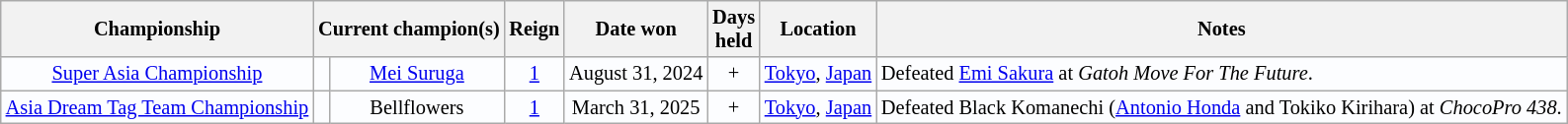<table class="wikitable" style="text-align:center; background:#fcfdff; font-size:85%;">
<tr>
<th>Championship</th>
<th colspan="2">Current champion(s)</th>
<th>Reign</th>
<th>Date won</th>
<th>Days<br>held</th>
<th>Location</th>
<th>Notes</th>
</tr>
<tr>
<td><a href='#'>Super Asia Championship</a></td>
<td></td>
<td><a href='#'>Mei Suruga</a></td>
<td><a href='#'>1</a></td>
<td>August 31, 2024</td>
<td>+</td>
<td><a href='#'>Tokyo</a>, <a href='#'>Japan</a></td>
<td align="left">Defeated <a href='#'>Emi Sakura</a> at <em>Gatoh Move For The Future</em>.</td>
</tr>
<tr>
<td><a href='#'>Asia Dream Tag Team Championship</a></td>
<td><br></td>
<td>Bellflowers<br></td>
<td><a href='#'>1<br></a></td>
<td>March 31, 2025</td>
<td>+</td>
<td><a href='#'>Tokyo</a>, <a href='#'>Japan</a></td>
<td align="left">Defeated Black Komanechi (<a href='#'>Antonio Honda</a> and Tokiko Kirihara) at <em>ChocoPro 438</em>.</td>
</tr>
</table>
